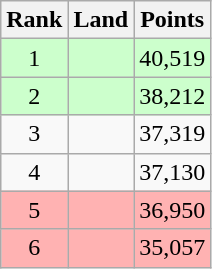<table class="wikitable">
<tr>
<th>Rank</th>
<th>Land</th>
<th>Points</th>
</tr>
<tr bgcolor=ccffcc>
<td align=center>1</td>
<td></td>
<td>40,519</td>
</tr>
<tr bgcolor=ccffcc>
<td align=center>2</td>
<td></td>
<td>38,212</td>
</tr>
<tr>
<td align=center>3</td>
<td></td>
<td>37,319</td>
</tr>
<tr>
<td align=center>4</td>
<td></td>
<td>37,130</td>
</tr>
<tr bgcolor=FFB2B2>
<td align=center>5</td>
<td></td>
<td>36,950</td>
</tr>
<tr bgcolor=FFB2B2>
<td align=center>6</td>
<td></td>
<td>35,057</td>
</tr>
</table>
